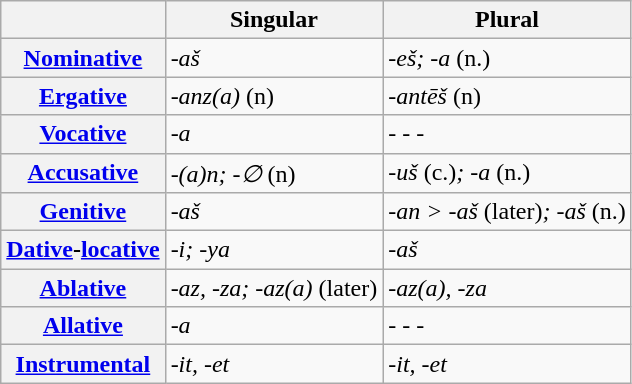<table class="wikitable">
<tr>
<th></th>
<th>Singular</th>
<th>Plural</th>
</tr>
<tr>
<th><a href='#'>Nominative</a></th>
<td><em>-aš</em></td>
<td><em>-eš; -a</em> (n.)</td>
</tr>
<tr>
<th><a href='#'>Ergative</a></th>
<td><em>-anz(a)</em> (n)</td>
<td><em>-antēš</em> (n)</td>
</tr>
<tr>
<th><a href='#'>Vocative</a></th>
<td><em>-a</em></td>
<td><em>- - -</em></td>
</tr>
<tr>
<th><a href='#'>Accusative</a></th>
<td><em>-(a)n; -∅</em> (n)</td>
<td><em>-uš</em> (c.)<em>; -a</em> (n.)</td>
</tr>
<tr>
<th><a href='#'>Genitive</a></th>
<td><em>-aš</em></td>
<td><em>-an > -aš</em> (later)<em>; -aš</em> (n.)</td>
</tr>
<tr>
<th><a href='#'>Dative</a>-<a href='#'>locative</a></th>
<td><em>-i; -ya</em></td>
<td><em>-aš</em></td>
</tr>
<tr>
<th><a href='#'>Ablative</a></th>
<td><em>-az, -za; -az(a)</em> (later)</td>
<td><em>-az(a), -za</em></td>
</tr>
<tr>
<th><a href='#'>Allative</a></th>
<td><em>-a</em></td>
<td><em>- - -</em></td>
</tr>
<tr>
<th><a href='#'>Instrumental</a></th>
<td><em>-it, -et</em></td>
<td><em>-it, -et</em></td>
</tr>
</table>
